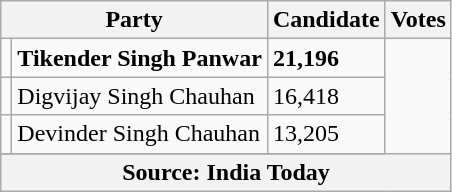<table class="wikitable sortable">
<tr>
<th colspan="2">Party</th>
<th colspan="1">Candidate</th>
<th colspan="1">Votes</th>
</tr>
<tr>
<td></td>
<td><strong>Tikender Singh Panwar</strong></td>
<td><strong>21,196</strong></td>
</tr>
<tr>
<td></td>
<td>Digvijay Singh Chauhan</td>
<td>16,418</td>
</tr>
<tr>
<td></td>
<td>Devinder Singh Chauhan</td>
<td>13,205</td>
</tr>
<tr>
</tr>
<tr>
<th colspan="4">Source: India Today</th>
</tr>
</table>
